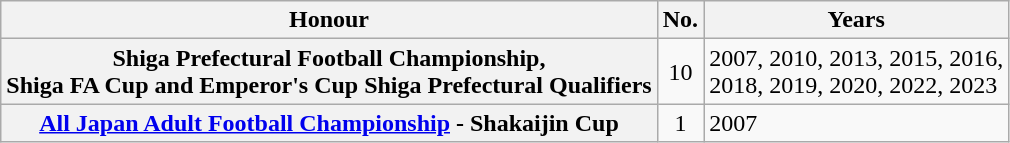<table class="wikitable plainrowheaders">
<tr>
<th scope=col>Honour</th>
<th scope=col>No.</th>
<th scope=col>Years</th>
</tr>
<tr>
<th scope=row>Shiga Prefectural Football Championship,<br>Shiga FA Cup and Emperor's Cup Shiga Prefectural Qualifiers</th>
<td align="center">10</td>
<td>2007, 2010, 2013, 2015, 2016, <br> 2018, 2019, 2020, 2022, 2023</td>
</tr>
<tr>
<th scope=row><a href='#'>All Japan Adult Football Championship</a> - Shakaijin Cup</th>
<td align="center">1</td>
<td>2007</td>
</tr>
</table>
